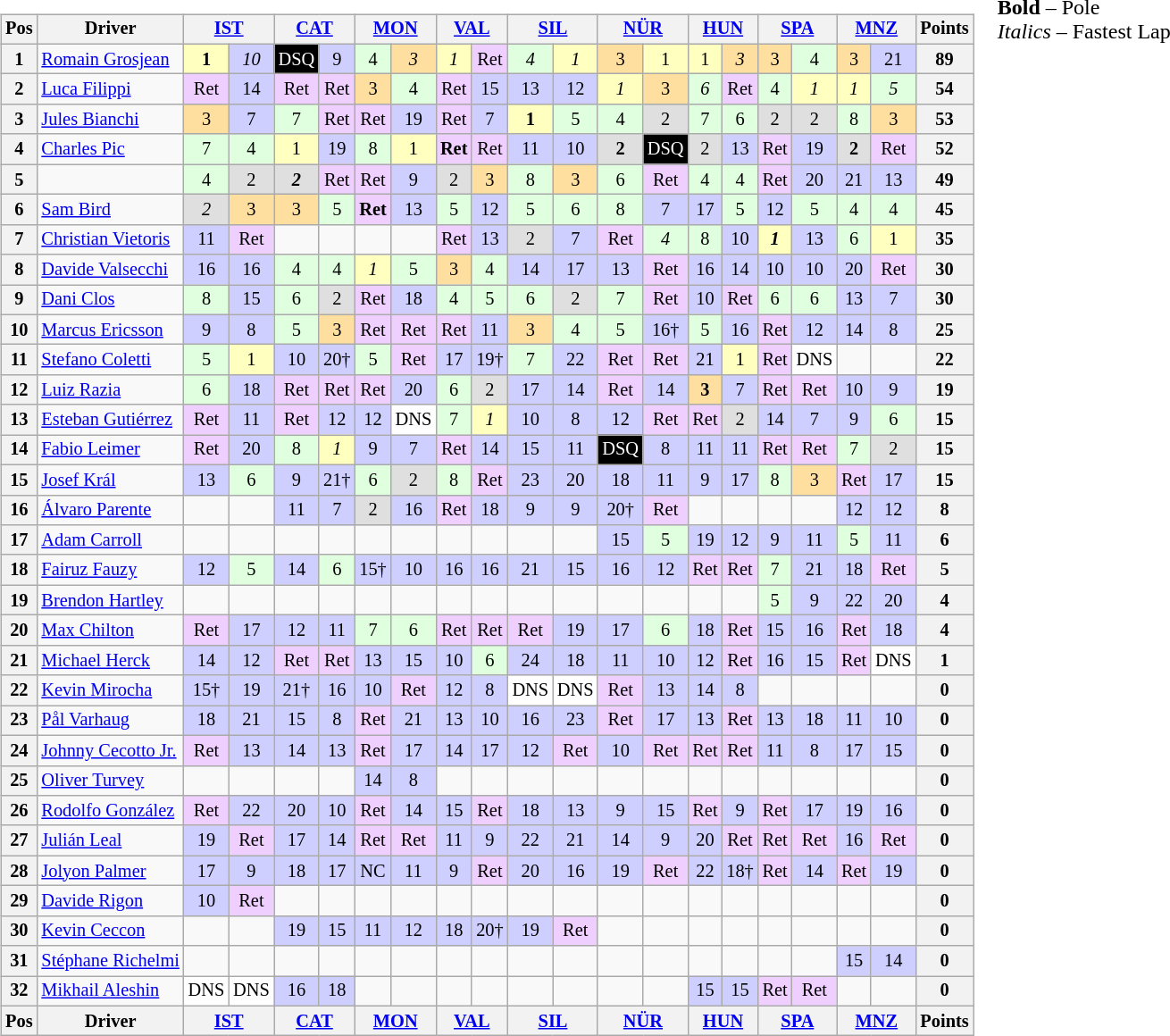<table>
<tr>
<td><br><table class="wikitable" style="font-size:85%; text-align:center">
<tr style="background:#f9f9f9" valign="top">
<th valign="middle">Pos</th>
<th valign="middle">Driver</th>
<th colspan=2><a href='#'>IST</a><br></th>
<th colspan=2><a href='#'>CAT</a><br></th>
<th colspan=2><a href='#'>MON</a><br></th>
<th colspan=2><a href='#'>VAL</a><br></th>
<th colspan=2><a href='#'>SIL</a><br></th>
<th colspan=2><a href='#'>NÜR</a><br></th>
<th colspan=2><a href='#'>HUN</a><br></th>
<th colspan=2><a href='#'>SPA</a><br></th>
<th colspan=2><a href='#'>MNZ</a><br></th>
<th valign="middle">Points</th>
</tr>
<tr>
<th>1</th>
<td align="left"> <a href='#'>Romain Grosjean</a></td>
<td style="background:#ffffbf;"><strong>1</strong></td>
<td style="background:#cfcfff;"><em>10</em></td>
<td style="background:black; color:white;">DSQ</td>
<td style="background:#cfcfff;">9</td>
<td style="background:#dfffdf;">4</td>
<td style="background:#ffdf9f;"><em>3</em></td>
<td style="background:#ffffbf;"><em>1</em></td>
<td style="background:#efcfff;">Ret</td>
<td style="background:#dfffdf;"><em>4</em></td>
<td style="background:#ffffbf;"><em>1</em></td>
<td style="background:#ffdf9f;">3</td>
<td style="background:#ffffbf;">1</td>
<td style="background:#ffffbf;">1</td>
<td style="background:#ffdf9f;"><em>3</em></td>
<td style="background:#ffdf9f;">3</td>
<td style="background:#dfffdf;">4</td>
<td style="background:#ffdf9f;">3</td>
<td style="background:#cfcfff;">21</td>
<th align="right"><strong>89</strong></th>
</tr>
<tr>
<th>2</th>
<td align="left"> <a href='#'>Luca Filippi</a></td>
<td style="background:#efcfff;">Ret</td>
<td style="background:#cfcfff;">14</td>
<td style="background:#efcfff;">Ret</td>
<td style="background:#efcfff;">Ret</td>
<td style="background:#ffdf9f;">3</td>
<td style="background:#dfffdf;">4</td>
<td style="background:#efcfff;">Ret</td>
<td style="background:#cfcfff;">15</td>
<td style="background:#cfcfff;">13</td>
<td style="background:#cfcfff;">12</td>
<td style="background:#ffffbf;"><em>1</em></td>
<td style="background:#ffdf9f;">3</td>
<td style="background:#dfffdf;"><em>6</em></td>
<td style="background:#efcfff;">Ret</td>
<td style="background:#dfffdf;">4</td>
<td style="background:#ffffbf;"><em>1</em></td>
<td style="background:#ffffbf;"><em>1</em></td>
<td style="background:#dfffdf;"><em>5</em></td>
<th align="right"><strong>54</strong></th>
</tr>
<tr>
<th>3</th>
<td align="left"> <a href='#'>Jules Bianchi</a></td>
<td style="background:#ffdf9f;">3</td>
<td style="background:#cfcfff;">7</td>
<td style="background:#dfffdf;">7</td>
<td style="background:#efcfff;">Ret</td>
<td style="background:#efcfff;">Ret</td>
<td style="background:#cfcfff;">19</td>
<td style="background:#efcfff;">Ret</td>
<td style="background:#cfcfff;">7</td>
<td style="background:#ffffbf;"><strong>1</strong></td>
<td style="background:#dfffdf;">5</td>
<td style="background:#dfffdf;">4</td>
<td style="background:#dfdfdf;">2</td>
<td style="background:#dfffdf;">7</td>
<td style="background:#dfffdf;">6</td>
<td style="background:#dfdfdf;">2</td>
<td style="background:#dfdfdf;">2</td>
<td style="background:#dfffdf;">8</td>
<td style="background:#ffdf9f;">3</td>
<th align="right"><strong>53</strong></th>
</tr>
<tr>
<th>4</th>
<td align="left"> <a href='#'>Charles Pic</a></td>
<td style="background:#dfffdf;">7</td>
<td style="background:#dfffdf;">4</td>
<td style="background:#ffffbf;">1</td>
<td style="background:#cfcfff;">19</td>
<td style="background:#dfffdf;">8</td>
<td style="background:#ffffbf;">1</td>
<td style="background:#efcfff;"><strong>Ret</strong></td>
<td style="background:#efcfff;">Ret</td>
<td style="background:#cfcfff;">11</td>
<td style="background:#cfcfff;">10</td>
<td style="background:#dfdfdf;"><strong>2</strong></td>
<td style="background:black; color:white;">DSQ</td>
<td style="background:#dfdfdf;">2</td>
<td style="background:#cfcfff;">13</td>
<td style="background:#efcfff;">Ret</td>
<td style="background:#cfcfff;">19</td>
<td style="background:#dfdfdf;"><strong>2</strong></td>
<td style="background:#efcfff;">Ret</td>
<th align="right"><strong>52</strong></th>
</tr>
<tr>
<th>5</th>
<td align="left"></td>
<td style="background:#dfffdf;">4</td>
<td style="background:#dfdfdf;">2</td>
<td style="background:#dfdfdf;"><strong><em>2</em></strong></td>
<td style="background:#efcfff;">Ret</td>
<td style="background:#efcfff;">Ret</td>
<td style="background:#cfcfff;">9</td>
<td style="background:#dfdfdf;">2</td>
<td style="background:#ffdf9f;">3</td>
<td style="background:#dfffdf;">8</td>
<td style="background:#ffdf9f;">3</td>
<td style="background:#dfffdf;">6</td>
<td style="background:#efcfff;">Ret</td>
<td style="background:#dfffdf;">4</td>
<td style="background:#dfffdf;">4</td>
<td style="background:#efcfff;">Ret</td>
<td style="background:#cfcfff;">20</td>
<td style="background:#cfcfff;">21</td>
<td style="background:#cfcfff;">13</td>
<th align="right"><strong>49</strong></th>
</tr>
<tr>
<th>6</th>
<td align="left"> <a href='#'>Sam Bird</a></td>
<td style="background:#dfdfdf;"><em>2</em></td>
<td style="background:#ffdf9f;">3</td>
<td style="background:#ffdf9f;">3</td>
<td style="background:#dfffdf;">5</td>
<td style="background:#efcfff;"><strong>Ret</strong></td>
<td style="background:#cfcfff;">13</td>
<td style="background:#dfffdf;">5</td>
<td style="background:#cfcfff;">12</td>
<td style="background:#dfffdf;">5</td>
<td style="background:#dfffdf;">6</td>
<td style="background:#dfffdf;">8</td>
<td style="background:#cfcfff;">7</td>
<td style="background:#cfcfff;">17</td>
<td style="background:#dfffdf;">5</td>
<td style="background:#cfcfff;">12</td>
<td style="background:#dfffdf;">5</td>
<td style="background:#dfffdf;">4</td>
<td style="background:#dfffdf;">4</td>
<th align="right"><strong>45</strong></th>
</tr>
<tr>
<th>7</th>
<td align="left"> <a href='#'>Christian Vietoris</a></td>
<td style="background:#cfcfff;">11</td>
<td style="background:#efcfff;">Ret</td>
<td></td>
<td></td>
<td></td>
<td></td>
<td style="background:#efcfff;">Ret</td>
<td style="background:#cfcfff;">13</td>
<td style="background:#dfdfdf;">2</td>
<td style="background:#cfcfff;">7</td>
<td style="background:#efcfff;">Ret</td>
<td style="background:#dfffdf;"><em>4</em></td>
<td style="background:#dfffdf;">8</td>
<td style="background:#cfcfff;">10</td>
<td style="background:#ffffbf;"><strong><em>1</em></strong></td>
<td style="background:#cfcfff;">13</td>
<td style="background:#dfffdf;">6</td>
<td style="background:#ffffbf;">1</td>
<th align="right"><strong>35</strong></th>
</tr>
<tr>
<th>8</th>
<td align="left"> <a href='#'>Davide Valsecchi</a></td>
<td style="background:#cfcfff;">16</td>
<td style="background:#cfcfff;">16</td>
<td style="background:#dfffdf;">4</td>
<td style="background:#dfffdf;">4</td>
<td style="background:#ffffbf;"><em>1</em></td>
<td style="background:#dfffdf;">5</td>
<td style="background:#ffdf9f;">3</td>
<td style="background:#dfffdf;">4</td>
<td style="background:#cfcfff;">14</td>
<td style="background:#cfcfff;">17</td>
<td style="background:#cfcfff;">13</td>
<td style="background:#efcfff;">Ret</td>
<td style="background:#cfcfff;">16</td>
<td style="background:#cfcfff;">14</td>
<td style="background:#cfcfff;">10</td>
<td style="background:#cfcfff;">10</td>
<td style="background:#cfcfff;">20</td>
<td style="background:#efcfff;">Ret</td>
<th align="right"><strong>30</strong></th>
</tr>
<tr>
<th>9</th>
<td align="left"> <a href='#'>Dani Clos</a></td>
<td style="background:#dfffdf;">8</td>
<td style="background:#cfcfff;">15</td>
<td style="background:#dfffdf;">6</td>
<td style="background:#dfdfdf;">2</td>
<td style="background:#efcfff;">Ret</td>
<td style="background:#cfcfff;">18</td>
<td style="background:#dfffdf;">4</td>
<td style="background:#dfffdf;">5</td>
<td style="background:#dfffdf;">6</td>
<td style="background:#dfdfdf;">2</td>
<td style="background:#dfffdf;">7</td>
<td style="background:#efcfff;">Ret</td>
<td style="background:#cfcfff;">10</td>
<td style="background:#efcfff;">Ret</td>
<td style="background:#dfffdf;">6</td>
<td style="background:#dfffdf;">6</td>
<td style="background:#cfcfff;">13</td>
<td style="background:#cfcfff;">7</td>
<th align="right"><strong>30</strong></th>
</tr>
<tr>
<th>10</th>
<td align="left"> <a href='#'>Marcus Ericsson</a></td>
<td style="background:#cfcfff;">9</td>
<td style="background:#cfcfff;">8</td>
<td style="background:#dfffdf;">5</td>
<td style="background:#ffdf9f;">3</td>
<td style="background:#efcfff;">Ret</td>
<td style="background:#efcfff;">Ret</td>
<td style="background:#efcfff;">Ret</td>
<td style="background:#cfcfff;">11</td>
<td style="background:#ffdf9f;">3</td>
<td style="background:#dfffdf;">4</td>
<td style="background:#dfffdf;">5</td>
<td style="background:#cfcfff;">16†</td>
<td style="background:#dfffdf;">5</td>
<td style="background:#cfcfff;">16</td>
<td style="background:#efcfff;">Ret</td>
<td style="background:#cfcfff;">12</td>
<td style="background:#cfcfff;">14</td>
<td style="background:#cfcfff;">8</td>
<th align="right"><strong>25</strong></th>
</tr>
<tr>
<th>11</th>
<td align="left"> <a href='#'>Stefano Coletti</a></td>
<td style="background:#dfffdf;">5</td>
<td style="background:#ffffbf;">1</td>
<td style="background:#cfcfff;">10</td>
<td style="background:#cfcfff;">20†</td>
<td style="background:#dfffdf;">5</td>
<td style="background:#efcfff;">Ret</td>
<td style="background:#cfcfff;">17</td>
<td style="background:#cfcfff;">19†</td>
<td style="background:#dfffdf;">7</td>
<td style="background:#cfcfff;">22</td>
<td style="background:#efcfff;">Ret</td>
<td style="background:#efcfff;">Ret</td>
<td style="background:#cfcfff;">21</td>
<td style="background:#ffffbf;">1</td>
<td style="background:#efcfff;">Ret</td>
<td style="background:#ffffff;">DNS</td>
<td></td>
<td></td>
<th align="right"><strong>22</strong></th>
</tr>
<tr>
<th>12</th>
<td align="left"> <a href='#'>Luiz Razia</a></td>
<td style="background:#dfffdf;">6</td>
<td style="background:#cfcfff;">18</td>
<td style="background:#efcfff;">Ret</td>
<td style="background:#efcfff;">Ret</td>
<td style="background:#efcfff;">Ret</td>
<td style="background:#cfcfff;">20</td>
<td style="background:#dfffdf;">6</td>
<td style="background:#dfdfdf;">2</td>
<td style="background:#cfcfff;">17</td>
<td style="background:#cfcfff;">14</td>
<td style="background:#efcfff;">Ret</td>
<td style="background:#cfcfff;">14</td>
<td style="background:#ffdf9f;"><strong>3</strong></td>
<td style="background:#cfcfff;">7</td>
<td style="background:#efcfff;">Ret</td>
<td style="background:#efcfff;">Ret</td>
<td style="background:#cfcfff;">10</td>
<td style="background:#cfcfff;">9</td>
<th align="right"><strong>19</strong></th>
</tr>
<tr>
<th>13</th>
<td align="left"> <a href='#'>Esteban Gutiérrez</a></td>
<td style="background:#efcfff;">Ret</td>
<td style="background:#cfcfff;">11</td>
<td style="background:#efcfff;">Ret</td>
<td style="background:#cfcfff;">12</td>
<td style="background:#cfcfff;">12</td>
<td style="background:#ffffff;">DNS</td>
<td style="background:#dfffdf;">7</td>
<td style="background:#ffffbf;"><em>1</em></td>
<td style="background:#cfcfff;">10</td>
<td style="background:#cfcfff;">8</td>
<td style="background:#cfcfff;">12</td>
<td style="background:#efcfff;">Ret</td>
<td style="background:#efcfff;">Ret</td>
<td style="background:#dfdfdf;">2</td>
<td style="background:#cfcfff;">14</td>
<td style="background:#cfcfff;">7</td>
<td style="background:#cfcfff;">9</td>
<td style="background:#dfffdf;">6</td>
<th align="right"><strong>15</strong></th>
</tr>
<tr>
<th>14</th>
<td align="left"> <a href='#'>Fabio Leimer</a></td>
<td style="background:#efcfff;">Ret</td>
<td style="background:#cfcfff;">20</td>
<td style="background:#dfffdf;">8</td>
<td style="background:#ffffbf;"><em>1</em></td>
<td style="background:#cfcfff;">9</td>
<td style="background:#cfcfff;">7</td>
<td style="background:#efcfff;">Ret</td>
<td style="background:#cfcfff;">14</td>
<td style="background:#cfcfff;">15</td>
<td style="background:#cfcfff;">11</td>
<td style="background:black; color:white;">DSQ</td>
<td style="background:#cfcfff;">8</td>
<td style="background:#cfcfff;">11</td>
<td style="background:#cfcfff;">11</td>
<td style="background:#efcfff;">Ret</td>
<td style="background:#efcfff;">Ret</td>
<td style="background:#dfffdf;">7</td>
<td style="background:#dfdfdf;">2</td>
<th align="right"><strong>15</strong></th>
</tr>
<tr>
<th>15</th>
<td align="left"> <a href='#'>Josef Král</a></td>
<td style="background:#cfcfff;">13</td>
<td style="background:#dfffdf;">6</td>
<td style="background:#cfcfff;">9</td>
<td style="background:#cfcfff;">21†</td>
<td style="background:#dfffdf;">6</td>
<td style="background:#dfdfdf;">2</td>
<td style="background:#dfffdf;">8</td>
<td style="background:#efcfff;">Ret</td>
<td style="background:#cfcfff;">23</td>
<td style="background:#cfcfff;">20</td>
<td style="background:#cfcfff;">18</td>
<td style="background:#cfcfff;">11</td>
<td style="background:#cfcfff;">9</td>
<td style="background:#cfcfff;">17</td>
<td style="background:#dfffdf;">8</td>
<td style="background:#ffdf9f;">3</td>
<td style="background:#efcfff;">Ret</td>
<td style="background:#cfcfff;">17</td>
<th align="right"><strong>15</strong></th>
</tr>
<tr>
<th>16</th>
<td align="left"> <a href='#'>Álvaro Parente</a></td>
<td></td>
<td></td>
<td style="background:#cfcfff;">11</td>
<td style="background:#cfcfff;">7</td>
<td style="background:#dfdfdf;">2</td>
<td style="background:#cfcfff;">16</td>
<td style="background:#efcfff;">Ret</td>
<td style="background:#cfcfff;">18</td>
<td style="background:#cfcfff;">9</td>
<td style="background:#cfcfff;">9</td>
<td style="background:#cfcfff;">20†</td>
<td style="background:#efcfff;">Ret</td>
<td></td>
<td></td>
<td></td>
<td></td>
<td style="background:#cfcfff;">12</td>
<td style="background:#cfcfff;">12</td>
<th align="right"><strong>8</strong></th>
</tr>
<tr>
<th>17</th>
<td align="left"> <a href='#'>Adam Carroll</a></td>
<td></td>
<td></td>
<td></td>
<td></td>
<td></td>
<td></td>
<td></td>
<td></td>
<td></td>
<td></td>
<td style="background:#cfcfff;">15</td>
<td style="background:#dfffdf;">5</td>
<td style="background:#cfcfff;">19</td>
<td style="background:#cfcfff;">12</td>
<td style="background:#cfcfff;">9</td>
<td style="background:#cfcfff;">11</td>
<td style="background:#dfffdf;">5</td>
<td style="background:#cfcfff;">11</td>
<th align="right"><strong>6</strong></th>
</tr>
<tr>
<th>18</th>
<td align="left"> <a href='#'>Fairuz Fauzy</a></td>
<td style="background:#cfcfff;">12</td>
<td style="background:#dfffdf;">5</td>
<td style="background:#cfcfff;">14</td>
<td style="background:#dfffdf;">6</td>
<td style="background:#cfcfff;">15†</td>
<td style="background:#cfcfff;">10</td>
<td style="background:#cfcfff;">16</td>
<td style="background:#cfcfff;">16</td>
<td style="background:#cfcfff;">21</td>
<td style="background:#cfcfff;">15</td>
<td style="background:#cfcfff;">16</td>
<td style="background:#cfcfff;">12</td>
<td style="background:#efcfff;">Ret</td>
<td style="background:#efcfff;">Ret</td>
<td style="background:#dfffdf;">7</td>
<td style="background:#cfcfff;">21</td>
<td style="background:#cfcfff;">18</td>
<td style="background:#efcfff;">Ret</td>
<th align="right"><strong>5</strong></th>
</tr>
<tr>
<th>19</th>
<td align="left"> <a href='#'>Brendon Hartley</a></td>
<td></td>
<td></td>
<td></td>
<td></td>
<td></td>
<td></td>
<td></td>
<td></td>
<td></td>
<td></td>
<td></td>
<td></td>
<td></td>
<td></td>
<td style="background:#dfffdf;">5</td>
<td style="background:#cfcfff;">9</td>
<td style="background:#cfcfff;">22</td>
<td style="background:#cfcfff;">20</td>
<th align="right"><strong>4</strong></th>
</tr>
<tr>
<th>20</th>
<td align="left"> <a href='#'>Max Chilton</a></td>
<td style="background:#efcfff;">Ret</td>
<td style="background:#cfcfff;">17</td>
<td style="background:#cfcfff;">12</td>
<td style="background:#cfcfff;">11</td>
<td style="background:#dfffdf;">7</td>
<td style="background:#dfffdf;">6</td>
<td style="background:#efcfff;">Ret</td>
<td style="background:#efcfff;">Ret</td>
<td style="background:#efcfff;">Ret</td>
<td style="background:#cfcfff;">19</td>
<td style="background:#cfcfff;">17</td>
<td style="background:#dfffdf;">6</td>
<td style="background:#cfcfff;">18</td>
<td style="background:#efcfff;">Ret</td>
<td style="background:#cfcfff;">15</td>
<td style="background:#cfcfff;">16</td>
<td style="background:#efcfff;">Ret</td>
<td style="background:#cfcfff;">18</td>
<th align="right"><strong>4</strong></th>
</tr>
<tr>
<th>21</th>
<td align="left"> <a href='#'>Michael Herck</a></td>
<td style="background:#cfcfff;">14</td>
<td style="background:#cfcfff;">12</td>
<td style="background:#efcfff;">Ret</td>
<td style="background:#efcfff;">Ret</td>
<td style="background:#cfcfff;">13</td>
<td style="background:#cfcfff;">15</td>
<td style="background:#cfcfff;">10</td>
<td style="background:#dfffdf;">6</td>
<td style="background:#cfcfff;">24</td>
<td style="background:#cfcfff;">18</td>
<td style="background:#cfcfff;">11</td>
<td style="background:#cfcfff;">10</td>
<td style="background:#cfcfff;">12</td>
<td style="background:#efcfff;">Ret</td>
<td style="background:#cfcfff;">16</td>
<td style="background:#cfcfff;">15</td>
<td style="background:#efcfff;">Ret</td>
<td style="background:#ffffff;">DNS</td>
<th align="right"><strong>1</strong></th>
</tr>
<tr>
<th>22</th>
<td align="left"> <a href='#'>Kevin Mirocha</a></td>
<td style="background:#cfcfff;">15†</td>
<td style="background:#cfcfff;">19</td>
<td style="background:#cfcfff;">21†</td>
<td style="background:#cfcfff;">16</td>
<td style="background:#cfcfff;">10</td>
<td style="background:#efcfff;">Ret</td>
<td style="background:#cfcfff;">12</td>
<td style="background:#cfcfff;">8</td>
<td style="background:#ffffff;">DNS</td>
<td style="background:#ffffff;">DNS</td>
<td style="background:#efcfff;">Ret</td>
<td style="background:#cfcfff;">13</td>
<td style="background:#cfcfff;">14</td>
<td style="background:#cfcfff;">8</td>
<td></td>
<td></td>
<td></td>
<td></td>
<th align="right"><strong>0</strong></th>
</tr>
<tr>
<th>23</th>
<td align="left"> <a href='#'>Pål Varhaug</a></td>
<td style="background:#cfcfff;">18</td>
<td style="background:#cfcfff;">21</td>
<td style="background:#cfcfff;">15</td>
<td style="background:#cfcfff;">8</td>
<td style="background:#efcfff;">Ret</td>
<td style="background:#cfcfff;">21</td>
<td style="background:#cfcfff;">13</td>
<td style="background:#cfcfff;">10</td>
<td style="background:#cfcfff;">16</td>
<td style="background:#cfcfff;">23</td>
<td style="background:#efcfff;">Ret</td>
<td style="background:#cfcfff;">17</td>
<td style="background:#cfcfff;">13</td>
<td style="background:#efcfff;">Ret</td>
<td style="background:#cfcfff;">13</td>
<td style="background:#cfcfff;">18</td>
<td style="background:#cfcfff;">11</td>
<td style="background:#cfcfff;">10</td>
<th align="right"><strong>0</strong></th>
</tr>
<tr>
<th>24</th>
<td align="left"> <a href='#'>Johnny Cecotto Jr.</a></td>
<td style="background:#efcfff;">Ret</td>
<td style="background:#cfcfff;">13</td>
<td style="background:#cfcfff;">14</td>
<td style="background:#cfcfff;">13</td>
<td style="background:#efcfff;">Ret</td>
<td style="background:#cfcfff;">17</td>
<td style="background:#cfcfff;">14</td>
<td style="background:#cfcfff;">17</td>
<td style="background:#cfcfff;">12</td>
<td style="background:#efcfff;">Ret</td>
<td style="background:#cfcfff;">10</td>
<td style="background:#efcfff;">Ret</td>
<td style="background:#efcfff;">Ret</td>
<td style="background:#efcfff;">Ret</td>
<td style="background:#cfcfff;">11</td>
<td style="background:#cfcfff;">8</td>
<td style="background:#cfcfff;">17</td>
<td style="background:#cfcfff;">15</td>
<th align="right"><strong>0</strong></th>
</tr>
<tr>
<th>25</th>
<td align="left"> <a href='#'>Oliver Turvey</a></td>
<td></td>
<td></td>
<td></td>
<td></td>
<td style="background:#cfcfff;">14</td>
<td style="background:#cfcfff;">8</td>
<td></td>
<td></td>
<td></td>
<td></td>
<td></td>
<td></td>
<td></td>
<td></td>
<td></td>
<td></td>
<td></td>
<td></td>
<th align="right"><strong>0</strong></th>
</tr>
<tr>
<th>26</th>
<td align="left"> <a href='#'>Rodolfo González</a></td>
<td style="background:#efcfff;">Ret</td>
<td style="background:#cfcfff;">22</td>
<td style="background:#cfcfff;">20</td>
<td style="background:#cfcfff;">10</td>
<td style="background:#efcfff;">Ret</td>
<td style="background:#cfcfff;">14</td>
<td style="background:#cfcfff;">15</td>
<td style="background:#efcfff;">Ret</td>
<td style="background:#cfcfff;">18</td>
<td style="background:#cfcfff;">13</td>
<td style="background:#cfcfff;">9</td>
<td style="background:#cfcfff;">15</td>
<td style="background:#efcfff;">Ret</td>
<td style="background:#cfcfff;">9</td>
<td style="background:#efcfff;">Ret</td>
<td style="background:#cfcfff;">17</td>
<td style="background:#cfcfff;">19</td>
<td style="background:#cfcfff;">16</td>
<th align="right"><strong>0</strong></th>
</tr>
<tr>
<th>27</th>
<td align="left"> <a href='#'>Julián Leal</a></td>
<td style="background:#cfcfff;">19</td>
<td style="background:#efcfff;">Ret</td>
<td style="background:#cfcfff;">17</td>
<td style="background:#cfcfff;">14</td>
<td style="background:#efcfff;">Ret</td>
<td style="background:#efcfff;">Ret</td>
<td style="background:#cfcfff;">11</td>
<td style="background:#cfcfff;">9</td>
<td style="background:#cfcfff;">22</td>
<td style="background:#cfcfff;">21</td>
<td style="background:#cfcfff;">14</td>
<td style="background:#cfcfff;">9</td>
<td style="background:#cfcfff;">20</td>
<td style="background:#efcfff;">Ret</td>
<td style="background:#efcfff;">Ret</td>
<td style="background:#efcfff;">Ret</td>
<td style="background:#cfcfff;">16</td>
<td style="background:#efcfff;">Ret</td>
<th align="right"><strong>0</strong></th>
</tr>
<tr>
<th>28</th>
<td align="left"> <a href='#'>Jolyon Palmer</a></td>
<td style="background:#cfcfff;">17</td>
<td style="background:#cfcfff;">9</td>
<td style="background:#cfcfff;">18</td>
<td style="background:#cfcfff;">17</td>
<td style="background:#cfcfff;">NC</td>
<td style="background:#cfcfff;">11</td>
<td style="background:#cfcfff;">9</td>
<td style="background:#efcfff;">Ret</td>
<td style="background:#cfcfff;">20</td>
<td style="background:#cfcfff;">16</td>
<td style="background:#cfcfff;">19</td>
<td style="background:#efcfff;">Ret</td>
<td style="background:#cfcfff;">22</td>
<td style="background:#cfcfff;">18†</td>
<td style="background:#efcfff;">Ret</td>
<td style="background:#cfcfff;">14</td>
<td style="background:#efcfff;">Ret</td>
<td style="background:#cfcfff;">19</td>
<th align="right"><strong>0</strong></th>
</tr>
<tr>
<th>29</th>
<td align="left"> <a href='#'>Davide Rigon</a></td>
<td style="background:#cfcfff;">10</td>
<td style="background:#efcfff;">Ret</td>
<td></td>
<td></td>
<td></td>
<td></td>
<td></td>
<td></td>
<td></td>
<td></td>
<td></td>
<td></td>
<td></td>
<td></td>
<td></td>
<td></td>
<td></td>
<td></td>
<th align="right"><strong>0</strong></th>
</tr>
<tr>
<th>30</th>
<td align="left"> <a href='#'>Kevin Ceccon</a></td>
<td></td>
<td></td>
<td style="background:#cfcfff;">19</td>
<td style="background:#cfcfff;">15</td>
<td style="background:#cfcfff;">11</td>
<td style="background:#cfcfff;">12</td>
<td style="background:#cfcfff;">18</td>
<td style="background:#cfcfff;">20†</td>
<td style="background:#cfcfff;">19</td>
<td style="background:#efcfff;">Ret</td>
<td></td>
<td></td>
<td></td>
<td></td>
<td></td>
<td></td>
<td></td>
<td></td>
<th align="right"><strong>0</strong></th>
</tr>
<tr>
<th>31</th>
<td align="left"> <a href='#'>Stéphane Richelmi</a></td>
<td></td>
<td></td>
<td></td>
<td></td>
<td></td>
<td></td>
<td></td>
<td></td>
<td></td>
<td></td>
<td></td>
<td></td>
<td></td>
<td></td>
<td></td>
<td></td>
<td style="background:#cfcfff;">15</td>
<td style="background:#cfcfff;">14</td>
<th align="right"><strong>0</strong></th>
</tr>
<tr>
<th>32</th>
<td align="left"> <a href='#'>Mikhail Aleshin</a></td>
<td style="background:#ffffff;">DNS</td>
<td style="background:#ffffff;">DNS</td>
<td style="background:#cfcfff;">16</td>
<td style="background:#cfcfff;">18</td>
<td></td>
<td></td>
<td></td>
<td></td>
<td></td>
<td></td>
<td></td>
<td></td>
<td style="background:#cfcfff;">15</td>
<td style="background:#cfcfff;">15</td>
<td style="background:#efcfff;">Ret</td>
<td style="background:#efcfff;">Ret</td>
<td></td>
<td></td>
<th align="right"><strong>0</strong></th>
</tr>
<tr style="background:#f9f9f9" valign="top">
<th valign="middle">Pos</th>
<th valign="middle">Driver</th>
<th colspan=2><a href='#'>IST</a><br></th>
<th colspan=2><a href='#'>CAT</a><br></th>
<th colspan=2><a href='#'>MON</a><br></th>
<th colspan=2><a href='#'>VAL</a><br></th>
<th colspan=2><a href='#'>SIL</a><br></th>
<th colspan=2><a href='#'>NÜR</a><br></th>
<th colspan=2><a href='#'>HUN</a><br></th>
<th colspan=2><a href='#'>SPA</a><br></th>
<th colspan=2><a href='#'>MNZ</a><br></th>
<th valign="middle">Points</th>
</tr>
</table>
</td>
<td valign="top"><br>
<span><strong>Bold</strong> – Pole<br>
<em>Italics</em> – Fastest Lap</span></td>
</tr>
</table>
